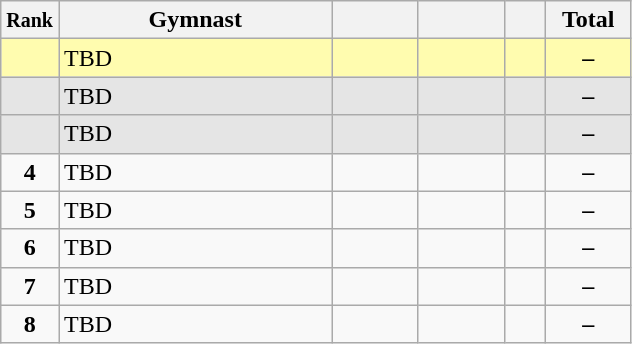<table style="text-align:center;" class="wikitable sortable">
<tr>
<th scope="col" style="width:15px;"><small>Rank</small></th>
<th scope="col" style="width:175px;">Gymnast</th>
<th scope="col" style="width:50px;"><small></small></th>
<th scope="col" style="width:50px;"><small></small></th>
<th scope="col" style="width:20px;"><small></small></th>
<th scope="col" style="width:50px;">Total</th>
</tr>
<tr style="background:#fffcaf;">
<td scope="row" style="text-align:center"><strong></strong></td>
<td style=text-align:left;">TBD</td>
<td></td>
<td></td>
<td></td>
<td><strong>–</strong></td>
</tr>
<tr style="background:#e5e5e5;">
<td scope="row" style="text-align:center"><strong></strong></td>
<td style=text-align:left;">TBD</td>
<td></td>
<td></td>
<td></td>
<td><strong>–</strong></td>
</tr>
<tr style="background:#e5e5e5;">
<td scope="row" style="text-align:center"><strong></strong></td>
<td style=text-align:left;">TBD</td>
<td></td>
<td></td>
<td></td>
<td><strong>–</strong></td>
</tr>
<tr>
<td scope="row" style="text-align:center"><strong>4</strong></td>
<td style=text-align:left;">TBD</td>
<td></td>
<td></td>
<td></td>
<td><strong>–</strong></td>
</tr>
<tr>
<td scope="row" style="text-align:center"><strong>5</strong></td>
<td style=text-align:left;">TBD</td>
<td></td>
<td></td>
<td></td>
<td><strong>–</strong></td>
</tr>
<tr>
<td scope="row" style="text-align:center"><strong>6</strong></td>
<td style=text-align:left;">TBD</td>
<td></td>
<td></td>
<td></td>
<td><strong>–</strong></td>
</tr>
<tr>
<td scope="row" style="text-align:center"><strong>7</strong></td>
<td style=text-align:left;">TBD</td>
<td></td>
<td></td>
<td></td>
<td><strong>–</strong></td>
</tr>
<tr>
<td scope="row" style="text-align:center"><strong>8</strong></td>
<td style=text-align:left;">TBD</td>
<td></td>
<td></td>
<td></td>
<td><strong>–</strong></td>
</tr>
</table>
